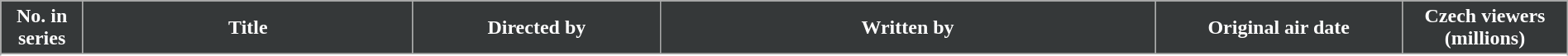<table class="wikitable plainrowheaders" style="width: 100%; margin-right: 0;">
<tr>
<th scope=col style="background: #353839; color: #fff; text-align:center;" width=5%>No. in<br>series</th>
<th scope=col style="background: #353839; color: #fff; text-align:center;" width=20%>Title</th>
<th scope=col style="background: #353839; color: #fff; text-align:center;" width=15%>Directed by</th>
<th scope=col style="background: #353839; color: #fff; text-align:center;" width=30%>Written by</th>
<th scope=col style="background: #353839; color: #fff; text-align:center;" width=15%>Original air date</th>
<th scope=col style="background: #353839; color: #fff; text-align:center;" width=10%>Czech viewers<br>(millions)</th>
</tr>
<tr>
</tr>
<tr>
</tr>
</table>
